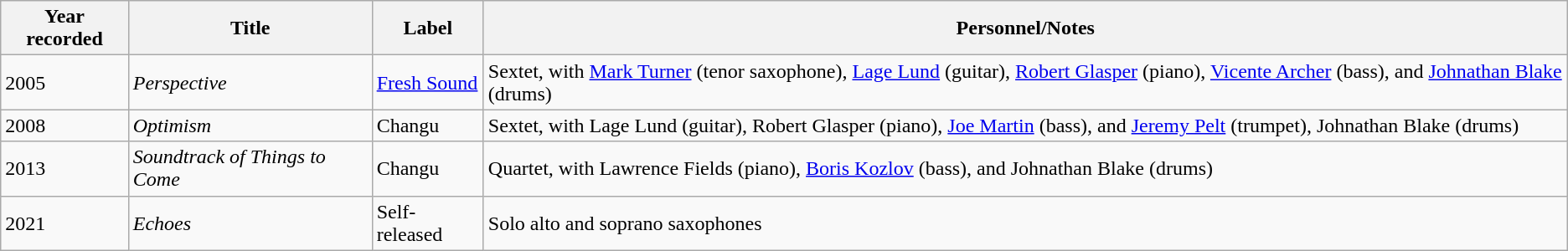<table class="wikitable sortable">
<tr>
<th>Year recorded</th>
<th>Title</th>
<th>Label</th>
<th>Personnel/Notes</th>
</tr>
<tr>
<td>2005</td>
<td><em>Perspective</em></td>
<td><a href='#'>Fresh Sound</a></td>
<td>Sextet, with <a href='#'>Mark Turner</a> (tenor saxophone), <a href='#'>Lage Lund</a> (guitar), <a href='#'>Robert Glasper</a> (piano), <a href='#'>Vicente Archer</a> (bass), and <a href='#'>Johnathan Blake</a> (drums)</td>
</tr>
<tr>
<td>2008</td>
<td><em>Optimism</em></td>
<td>Changu</td>
<td>Sextet, with Lage Lund (guitar), Robert Glasper (piano), <a href='#'>Joe Martin</a> (bass), and <a href='#'>Jeremy Pelt</a> (trumpet), Johnathan Blake (drums)</td>
</tr>
<tr>
<td>2013</td>
<td><em>Soundtrack of Things to Come</em></td>
<td>Changu</td>
<td>Quartet, with Lawrence Fields (piano), <a href='#'>Boris Kozlov</a> (bass), and Johnathan Blake (drums)</td>
</tr>
<tr>
<td>2021</td>
<td><em>Echoes</em></td>
<td>Self-released</td>
<td>Solo alto and soprano saxophones</td>
</tr>
</table>
